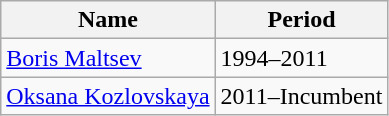<table class="wikitable">
<tr>
<th>Name</th>
<th>Period</th>
</tr>
<tr>
<td><a href='#'>Boris Maltsev</a></td>
<td>1994–2011</td>
</tr>
<tr>
<td><a href='#'>Oksana Kozlovskaya</a></td>
<td>2011–Incumbent</td>
</tr>
</table>
